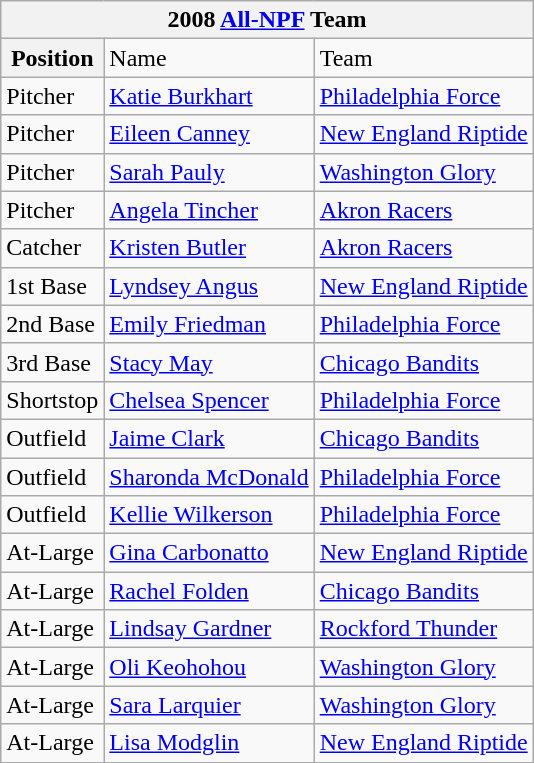<table class="wikitable">
<tr>
<th colspan=4>2008 <a href='#'>All-NPF</a> Team</th>
</tr>
<tr>
<th>Position</th>
<td>Name</td>
<td>Team</td>
</tr>
<tr>
<td>Pitcher</td>
<td><a href='#'>Katie Burkhart</a></td>
<td><a href='#'>Philadelphia Force</a></td>
</tr>
<tr>
<td>Pitcher</td>
<td><a href='#'>Eileen Canney</a></td>
<td><a href='#'>New England Riptide</a></td>
</tr>
<tr>
<td>Pitcher</td>
<td><a href='#'>Sarah Pauly</a></td>
<td><a href='#'>Washington Glory</a></td>
</tr>
<tr>
<td>Pitcher</td>
<td><a href='#'>Angela Tincher</a></td>
<td><a href='#'>Akron Racers</a></td>
</tr>
<tr>
<td>Catcher</td>
<td><a href='#'>Kristen Butler</a></td>
<td><a href='#'>Akron Racers</a></td>
</tr>
<tr>
<td>1st Base</td>
<td><a href='#'>Lyndsey Angus</a></td>
<td><a href='#'>New England Riptide</a></td>
</tr>
<tr>
<td>2nd Base</td>
<td><a href='#'>Emily Friedman</a></td>
<td><a href='#'>Philadelphia Force</a></td>
</tr>
<tr>
<td>3rd Base</td>
<td><a href='#'>Stacy May</a></td>
<td><a href='#'>Chicago Bandits</a></td>
</tr>
<tr>
<td>Shortstop</td>
<td><a href='#'>Chelsea Spencer</a></td>
<td><a href='#'>Philadelphia Force</a></td>
</tr>
<tr>
<td>Outfield</td>
<td><a href='#'>Jaime Clark</a></td>
<td><a href='#'>Chicago Bandits</a></td>
</tr>
<tr>
<td>Outfield</td>
<td><a href='#'>Sharonda McDonald</a></td>
<td><a href='#'>Philadelphia Force</a></td>
</tr>
<tr>
<td>Outfield</td>
<td><a href='#'>Kellie Wilkerson</a></td>
<td><a href='#'>Philadelphia Force</a></td>
</tr>
<tr>
<td>At-Large</td>
<td><a href='#'>Gina Carbonatto</a></td>
<td><a href='#'>New England Riptide</a></td>
</tr>
<tr>
<td>At-Large</td>
<td><a href='#'>Rachel Folden</a></td>
<td><a href='#'>Chicago Bandits</a></td>
</tr>
<tr>
<td>At-Large</td>
<td><a href='#'>Lindsay Gardner</a></td>
<td><a href='#'>Rockford Thunder</a></td>
</tr>
<tr>
<td>At-Large</td>
<td><a href='#'>Oli Keohohou</a></td>
<td><a href='#'>Washington Glory</a></td>
</tr>
<tr>
<td>At-Large</td>
<td><a href='#'>Sara Larquier</a></td>
<td><a href='#'>Washington Glory</a></td>
</tr>
<tr>
<td>At-Large</td>
<td><a href='#'>Lisa Modglin</a></td>
<td><a href='#'>New England Riptide</a></td>
</tr>
</table>
